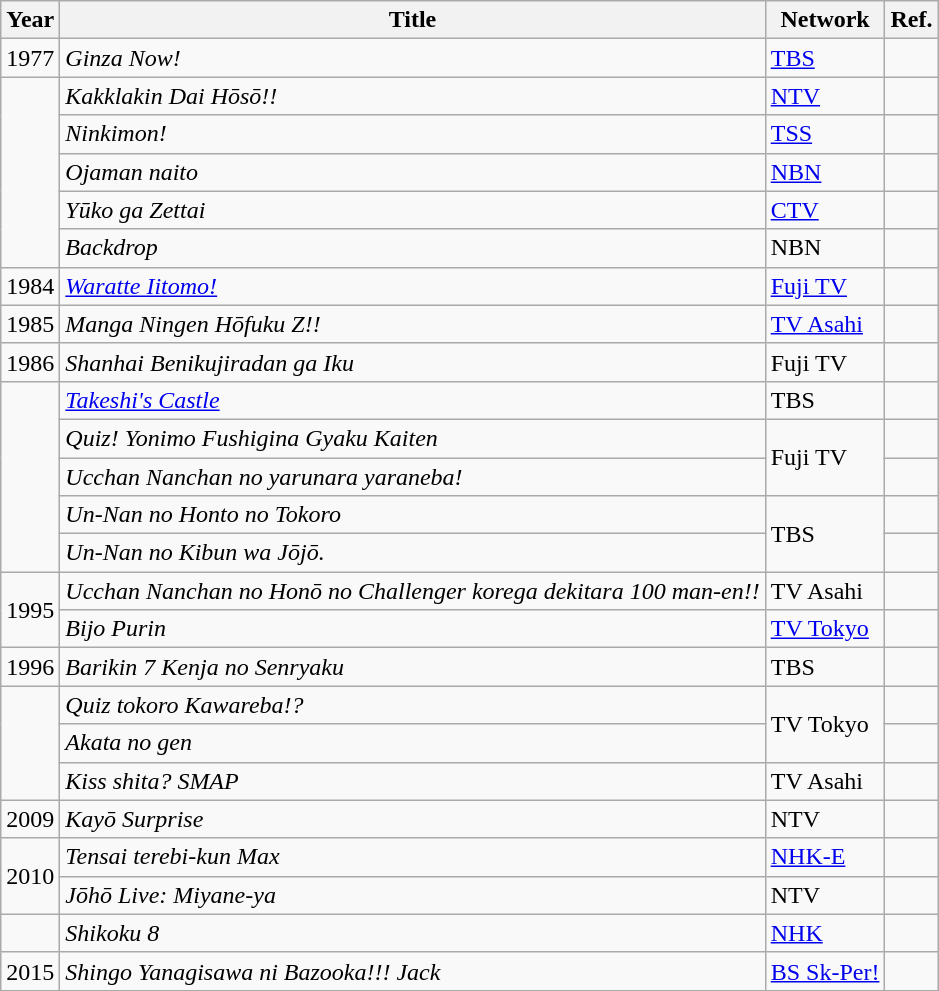<table class="wikitable">
<tr>
<th>Year</th>
<th>Title</th>
<th>Network</th>
<th>Ref.</th>
</tr>
<tr>
<td>1977</td>
<td><em>Ginza Now!</em></td>
<td><a href='#'>TBS</a></td>
<td></td>
</tr>
<tr>
<td rowspan="5"></td>
<td><em>Kakklakin Dai Hōsō!!</em></td>
<td><a href='#'>NTV</a></td>
<td></td>
</tr>
<tr>
<td><em>Ninkimon!</em></td>
<td><a href='#'>TSS</a></td>
<td></td>
</tr>
<tr>
<td><em>Ojaman naito</em></td>
<td><a href='#'>NBN</a></td>
<td></td>
</tr>
<tr>
<td><em>Yūko ga Zettai</em></td>
<td><a href='#'>CTV</a></td>
<td></td>
</tr>
<tr>
<td><em>Backdrop</em></td>
<td>NBN</td>
<td></td>
</tr>
<tr>
<td>1984</td>
<td><em><a href='#'>Waratte Iitomo!</a></em></td>
<td><a href='#'>Fuji TV</a></td>
<td></td>
</tr>
<tr>
<td>1985</td>
<td><em>Manga Ningen Hōfuku Z!!</em></td>
<td><a href='#'>TV Asahi</a></td>
<td></td>
</tr>
<tr>
<td>1986</td>
<td><em>Shanhai Benikujiradan ga Iku</em></td>
<td>Fuji TV</td>
<td></td>
</tr>
<tr>
<td rowspan="5"></td>
<td><em><a href='#'>Takeshi's Castle</a></em></td>
<td>TBS</td>
<td></td>
</tr>
<tr>
<td><em>Quiz! Yonimo Fushigina Gyaku Kaiten</em></td>
<td rowspan="2">Fuji TV</td>
<td></td>
</tr>
<tr>
<td><em>Ucchan Nanchan no yarunara yaraneba!</em></td>
<td></td>
</tr>
<tr>
<td><em>Un-Nan no Honto no Tokoro</em></td>
<td rowspan="2">TBS</td>
<td></td>
</tr>
<tr>
<td><em>Un-Nan no Kibun wa Jōjō.</em></td>
<td></td>
</tr>
<tr>
<td rowspan="2">1995</td>
<td><em>Ucchan Nanchan no Honō no Challenger korega dekitara 100 man-en!!</em></td>
<td>TV Asahi</td>
<td></td>
</tr>
<tr>
<td><em>Bijo Purin</em></td>
<td><a href='#'>TV Tokyo</a></td>
<td></td>
</tr>
<tr>
<td>1996</td>
<td><em>Barikin 7 Kenja no Senryaku</em></td>
<td>TBS</td>
<td></td>
</tr>
<tr>
<td rowspan="3"></td>
<td><em>Quiz tokoro Kawareba!?</em></td>
<td rowspan="2">TV Tokyo</td>
<td></td>
</tr>
<tr>
<td><em>Akata no gen</em></td>
<td></td>
</tr>
<tr>
<td><em>Kiss shita? SMAP</em></td>
<td>TV Asahi</td>
<td></td>
</tr>
<tr>
<td>2009</td>
<td><em>Kayō Surprise</em></td>
<td>NTV</td>
<td></td>
</tr>
<tr>
<td rowspan="2">2010</td>
<td><em>Tensai terebi-kun Max</em></td>
<td><a href='#'>NHK-E</a></td>
<td></td>
</tr>
<tr>
<td><em>Jōhō Live: Miyane-ya</em></td>
<td>NTV</td>
<td></td>
</tr>
<tr>
<td></td>
<td><em>Shikoku 8</em></td>
<td><a href='#'>NHK</a></td>
<td></td>
</tr>
<tr>
<td>2015</td>
<td><em>Shingo Yanagisawa ni Bazooka!!! Jack</em></td>
<td><a href='#'>BS Sk-Per!</a></td>
<td></td>
</tr>
</table>
